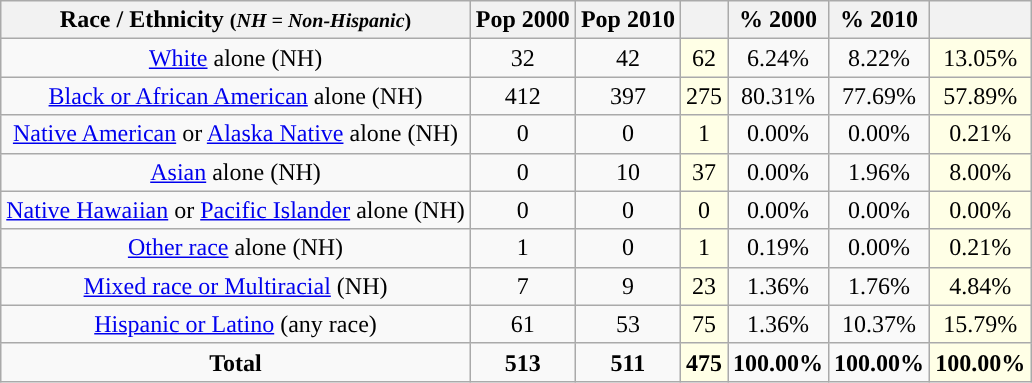<table class="wikitable" style="text-align:center;">
<tr>
<th>Race / Ethnicity <small>(<em>NH = Non-Hispanic</em>)</small></th>
<th>Pop 2000</th>
<th>Pop 2010</th>
<th></th>
<th>% 2000</th>
<th>% 2010</th>
<th></th>
</tr>
<tr>
<td><a href='#'>White</a> alone (NH)</td>
<td>32</td>
<td>42</td>
<td style='background: #ffffe6;'>62</td>
<td>6.24%</td>
<td>8.22%</td>
<td style='background: #ffffe6;'>13.05%</td>
</tr>
<tr>
<td><a href='#'>Black or African American</a> alone (NH)</td>
<td>412</td>
<td>397</td>
<td style='background: #ffffe6;'>275</td>
<td>80.31%</td>
<td>77.69%</td>
<td style='background: #ffffe6;'>57.89%</td>
</tr>
<tr>
<td><a href='#'>Native American</a> or <a href='#'>Alaska Native</a> alone (NH)</td>
<td>0</td>
<td>0</td>
<td style='background: #ffffe6;'>1</td>
<td>0.00%</td>
<td>0.00%</td>
<td style='background: #ffffe6;'>0.21%</td>
</tr>
<tr>
<td><a href='#'>Asian</a> alone (NH)</td>
<td>0</td>
<td>10</td>
<td style='background: #ffffe6;'>37</td>
<td>0.00%</td>
<td>1.96%</td>
<td style='background: #ffffe6;'>8.00%</td>
</tr>
<tr>
<td><a href='#'>Native Hawaiian</a> or <a href='#'>Pacific Islander</a> alone (NH)</td>
<td>0</td>
<td>0</td>
<td style='background: #ffffe6;'>0</td>
<td>0.00%</td>
<td>0.00%</td>
<td style='background: #ffffe6;'>0.00%</td>
</tr>
<tr>
<td><a href='#'>Other race</a> alone (NH)</td>
<td>1</td>
<td>0</td>
<td style='background: #ffffe6;'>1</td>
<td>0.19%</td>
<td>0.00%</td>
<td style='background: #ffffe6;'>0.21%</td>
</tr>
<tr>
<td><a href='#'>Mixed race or Multiracial</a> (NH)</td>
<td>7</td>
<td>9</td>
<td style='background: #ffffe6;'>23</td>
<td>1.36%</td>
<td>1.76%</td>
<td style='background: #ffffe6;'>4.84%</td>
</tr>
<tr>
<td><a href='#'>Hispanic or Latino</a> (any race)</td>
<td>61</td>
<td>53</td>
<td style='background: #ffffe6;'>75</td>
<td>1.36%</td>
<td>10.37%</td>
<td style='background: #ffffe6;'>15.79%</td>
</tr>
<tr>
<td><strong>Total</strong></td>
<td><strong>513</strong></td>
<td><strong>511</strong></td>
<td style='background: #ffffe6;'><strong>475</strong></td>
<td><strong>100.00%</strong></td>
<td><strong>100.00%</strong></td>
<td style='background: #ffffe6;'><strong>100.00%</strong></td>
</tr>
</table>
